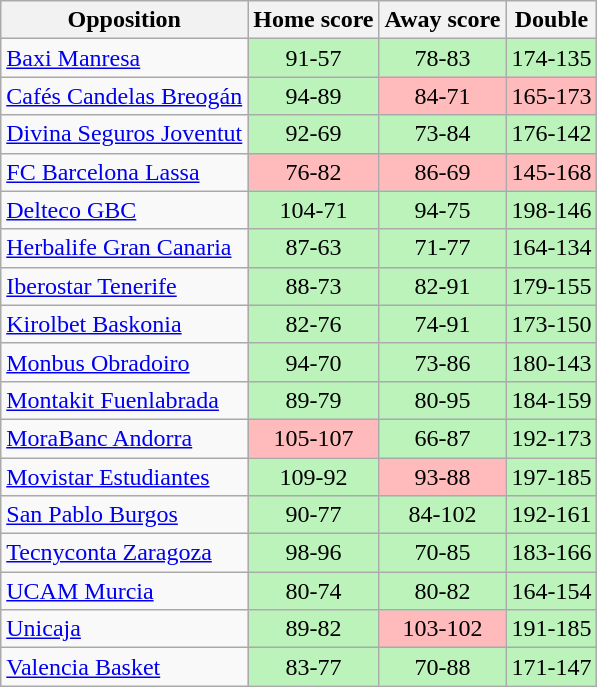<table class="wikitable" style="text-align: center">
<tr>
<th>Opposition</th>
<th>Home score</th>
<th>Away score</th>
<th>Double</th>
</tr>
<tr>
<td align="left"><a href='#'>Baxi Manresa</a></td>
<td bgcolor=#BBF3BB>91-57</td>
<td bgcolor=#BBF3BB>78-83</td>
<td bgcolor=#BBF3BB>174-135</td>
</tr>
<tr>
<td align="left"><a href='#'>Cafés Candelas Breogán</a></td>
<td bgcolor=#BBF3BB>94-89</td>
<td bgcolor=#FFBBBB>84-71</td>
<td bgcolor=#FFBBBB>165-173</td>
</tr>
<tr>
<td align="left"><a href='#'>Divina Seguros Joventut</a></td>
<td bgcolor=#BBF3BB>92-69</td>
<td bgcolor=#BBF3BB>73-84</td>
<td bgcolor=#BBF3BB>176-142</td>
</tr>
<tr>
<td align="left"><a href='#'>FC Barcelona Lassa</a></td>
<td bgcolor=#FFBBBB>76-82</td>
<td bgcolor=#FFBBBB>86-69</td>
<td bgcolor=#FFBBBB>145-168</td>
</tr>
<tr>
<td align="left"><a href='#'>Delteco GBC</a></td>
<td bgcolor=#BBF3BB>104-71</td>
<td bgcolor=#BBF3BB>94-75</td>
<td bgcolor=#BBF3BB>198-146</td>
</tr>
<tr>
<td align="left"><a href='#'>Herbalife Gran Canaria</a></td>
<td bgcolor=#BBF3BB>87-63</td>
<td bgcolor=#BBF3BB>71-77</td>
<td bgcolor=#BBF3BB>164-134</td>
</tr>
<tr>
<td align="left"><a href='#'>Iberostar Tenerife</a></td>
<td bgcolor=#BBF3BB>88-73</td>
<td bgcolor=#BBF3BB>82-91</td>
<td bgcolor=#BBF3BB>179-155</td>
</tr>
<tr>
<td align="left"><a href='#'>Kirolbet Baskonia</a></td>
<td bgcolor=#BBF3BB>82-76</td>
<td bgcolor=#BBF3BB>74-91</td>
<td bgcolor=#BBF3BB>173-150</td>
</tr>
<tr>
<td align="left"><a href='#'>Monbus Obradoiro</a></td>
<td bgcolor=#BBF3BB>94-70</td>
<td bgcolor=#BBF3BB>73-86</td>
<td bgcolor=#BBF3BB>180-143</td>
</tr>
<tr>
<td align="left"><a href='#'>Montakit Fuenlabrada</a></td>
<td bgcolor=#BBF3BB>89-79</td>
<td bgcolor=#BBF3BB>80-95</td>
<td bgcolor=#BBF3BB>184-159</td>
</tr>
<tr>
<td align="left"><a href='#'>MoraBanc Andorra</a></td>
<td bgcolor=#FFBBBB>105-107</td>
<td bgcolor=#BBF3BB>66-87</td>
<td bgcolor=#BBF3BB>192-173</td>
</tr>
<tr>
<td align="left"><a href='#'>Movistar Estudiantes</a></td>
<td bgcolor=#BBF3BB>109-92</td>
<td bgcolor=#FFBBBB>93-88</td>
<td bgcolor=#BBF3BB>197-185</td>
</tr>
<tr>
<td align="left"><a href='#'>San Pablo Burgos</a></td>
<td bgcolor=#BBF3BB>90-77</td>
<td bgcolor=#BBF3BB>84-102</td>
<td bgcolor=#BBF3BB>192-161</td>
</tr>
<tr>
<td align="left"><a href='#'>Tecnyconta Zaragoza</a></td>
<td bgcolor=#BBF3BB>98-96</td>
<td bgcolor=#BBF3BB>70-85</td>
<td bgcolor=#BBF3BB>183-166</td>
</tr>
<tr>
<td align="left"><a href='#'>UCAM Murcia</a></td>
<td bgcolor=#BBF3BB>80-74</td>
<td bgcolor=#BBF3BB>80-82</td>
<td bgcolor=#BBF3BB>164-154</td>
</tr>
<tr>
<td align="left"><a href='#'>Unicaja</a></td>
<td bgcolor=#BBF3BB>89-82</td>
<td bgcolor=#FFBBBB>103-102</td>
<td bgcolor=#BBF3BB>191-185</td>
</tr>
<tr>
<td align="left"><a href='#'>Valencia Basket</a></td>
<td bgcolor=#BBF3BB>83-77</td>
<td bgcolor=#BBF3BB>70-88</td>
<td bgcolor=#BBF3BB>171-147</td>
</tr>
</table>
